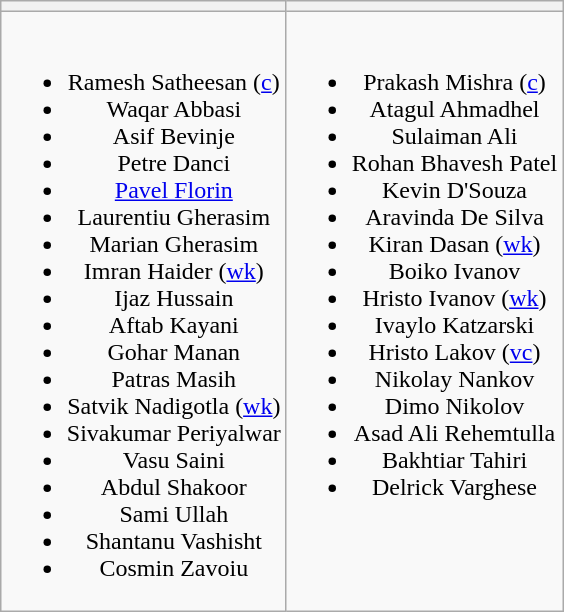<table class="wikitable" style="text-align:center; margin:auto">
<tr>
<th></th>
<th></th>
</tr>
<tr style="vertical-align:top">
<td><br><ul><li>Ramesh Satheesan (<a href='#'>c</a>)</li><li>Waqar Abbasi</li><li>Asif Bevinje</li><li>Petre Danci</li><li><a href='#'>Pavel Florin</a></li><li>Laurentiu Gherasim</li><li>Marian Gherasim</li><li>Imran Haider (<a href='#'>wk</a>)</li><li>Ijaz Hussain</li><li>Aftab Kayani</li><li>Gohar Manan</li><li>Patras Masih</li><li>Satvik Nadigotla (<a href='#'>wk</a>)</li><li>Sivakumar Periyalwar</li><li>Vasu Saini</li><li>Abdul Shakoor</li><li>Sami Ullah</li><li>Shantanu Vashisht</li><li>Cosmin Zavoiu</li></ul></td>
<td><br><ul><li>Prakash Mishra (<a href='#'>c</a>)</li><li>Atagul Ahmadhel</li><li>Sulaiman Ali</li><li>Rohan Bhavesh Patel</li><li>Kevin D'Souza</li><li>Aravinda De Silva</li><li>Kiran Dasan (<a href='#'>wk</a>)</li><li>Boiko Ivanov</li><li>Hristo Ivanov (<a href='#'>wk</a>)</li><li>Ivaylo Katzarski</li><li>Hristo Lakov (<a href='#'>vc</a>)</li><li>Nikolay Nankov</li><li>Dimo Nikolov</li><li>Asad Ali Rehemtulla</li><li>Bakhtiar Tahiri</li><li>Delrick Varghese</li></ul></td>
</tr>
</table>
